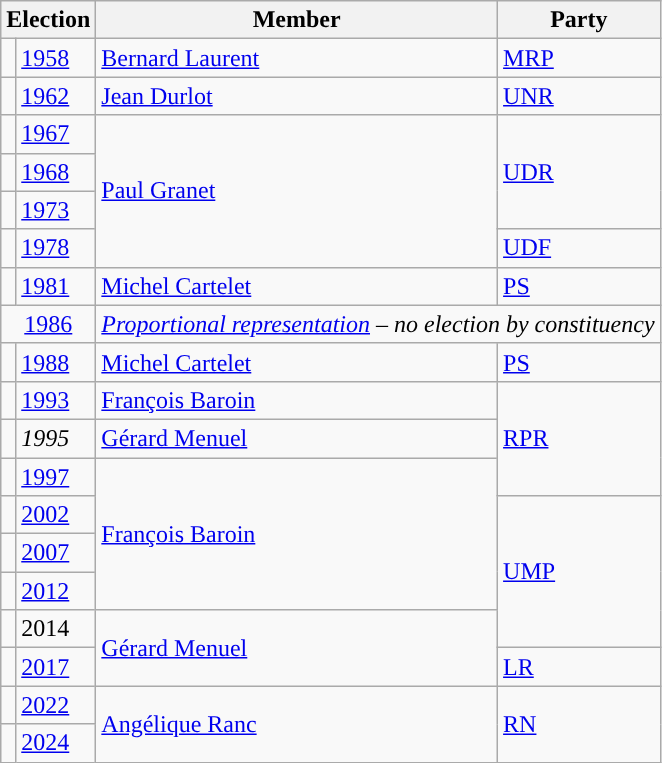<table class="wikitable">
<tr>
<th colspan="2">Election</th>
<th>Member</th>
<th>Party</th>
</tr>
<tr>
<td style="color:inherit;background-color: "></td>
<td><a href='#'>1958</a></td>
<td><a href='#'>Bernard Laurent</a></td>
<td><a href='#'>MRP</a></td>
</tr>
<tr>
<td style="color:inherit;background-color: "></td>
<td><a href='#'>1962</a></td>
<td><a href='#'>Jean Durlot</a></td>
<td><a href='#'>UNR</a></td>
</tr>
<tr>
<td style="color:inherit;background-color: "></td>
<td><a href='#'>1967</a></td>
<td rowspan="4"><a href='#'>Paul Granet</a></td>
<td rowspan="3"><a href='#'>UDR</a></td>
</tr>
<tr>
<td style="color:inherit;background-color: "></td>
<td><a href='#'>1968</a></td>
</tr>
<tr>
<td style="color:inherit;background-color: "></td>
<td><a href='#'>1973</a></td>
</tr>
<tr>
<td style="color:inherit;background-color: "></td>
<td><a href='#'>1978</a></td>
<td><a href='#'>UDF</a></td>
</tr>
<tr>
<td style="color:inherit;background-color: "></td>
<td><a href='#'>1981</a></td>
<td><a href='#'>Michel Cartelet</a></td>
<td><a href='#'>PS</a></td>
</tr>
<tr>
<td colspan="2" align="center"><a href='#'>1986</a></td>
<td colspan="2"><em><a href='#'>Proportional representation</a> – no election by constituency</em></td>
</tr>
<tr>
<td style="color:inherit;background-color: "></td>
<td><a href='#'>1988</a></td>
<td><a href='#'>Michel Cartelet</a></td>
<td><a href='#'>PS</a></td>
</tr>
<tr>
<td style="color:inherit;background-color: "></td>
<td><a href='#'>1993</a></td>
<td><a href='#'>François Baroin</a></td>
<td rowspan="3"><a href='#'>RPR</a></td>
</tr>
<tr>
<td style="color:inherit;background-color: "></td>
<td><em>1995</em></td>
<td><a href='#'>Gérard Menuel</a></td>
</tr>
<tr>
<td style="color:inherit;background-color: "></td>
<td><a href='#'>1997</a></td>
<td rowspan="4"><a href='#'>François Baroin</a></td>
</tr>
<tr>
<td style="color:inherit;background-color: "></td>
<td><a href='#'>2002</a></td>
<td rowspan="4"><a href='#'>UMP</a></td>
</tr>
<tr>
<td style="color:inherit;background-color: "></td>
<td><a href='#'>2007</a></td>
</tr>
<tr>
<td style="color:inherit;background-color: "></td>
<td><a href='#'>2012</a></td>
</tr>
<tr>
<td style="color:inherit;background-color: "></td>
<td>2014</td>
<td rowspan="2"><a href='#'>Gérard Menuel</a></td>
</tr>
<tr>
<td style="color:inherit;background-color: "></td>
<td><a href='#'>2017</a></td>
<td><a href='#'>LR</a></td>
</tr>
<tr>
<td style="color:inherit;background-color: "></td>
<td><a href='#'>2022</a></td>
<td rowspan="2"><a href='#'>Angélique Ranc</a></td>
<td rowspan="2"><a href='#'>RN</a></td>
</tr>
<tr>
<td style="color:inherit;background-color: "></td>
<td><a href='#'>2024</a></td>
</tr>
</table>
